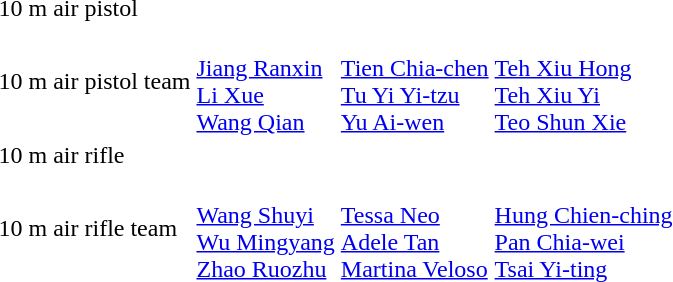<table>
<tr>
<td>10 m air pistol</td>
<td></td>
<td></td>
<td></td>
</tr>
<tr>
<td>10 m air pistol team</td>
<td><br><a href='#'>Jiang Ranxin</a><br><a href='#'>Li Xue</a><br><a href='#'>Wang Qian</a></td>
<td><br><a href='#'>Tien Chia-chen</a><br><a href='#'>Tu Yi Yi-tzu</a><br><a href='#'>Yu Ai-wen</a></td>
<td><br><a href='#'>Teh Xiu Hong</a><br><a href='#'>Teh Xiu Yi</a><br><a href='#'>Teo Shun Xie</a></td>
</tr>
<tr>
<td>10 m air rifle</td>
<td></td>
<td></td>
<td></td>
</tr>
<tr>
<td>10 m air rifle team</td>
<td><br><a href='#'>Wang Shuyi</a><br><a href='#'>Wu Mingyang</a><br><a href='#'>Zhao Ruozhu</a></td>
<td><br><a href='#'>Tessa Neo</a><br><a href='#'>Adele Tan</a><br><a href='#'>Martina Veloso</a></td>
<td><br><a href='#'>Hung Chien-ching</a><br><a href='#'>Pan Chia-wei</a><br><a href='#'>Tsai Yi-ting</a></td>
</tr>
</table>
